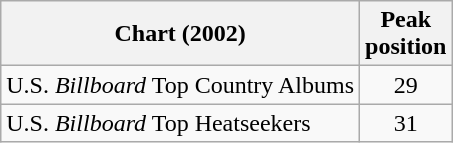<table class="wikitable">
<tr>
<th>Chart (2002)</th>
<th>Peak<br>position</th>
</tr>
<tr>
<td>U.S. <em>Billboard</em> Top Country Albums</td>
<td align="center">29</td>
</tr>
<tr>
<td>U.S. <em>Billboard</em> Top Heatseekers</td>
<td align="center">31</td>
</tr>
</table>
